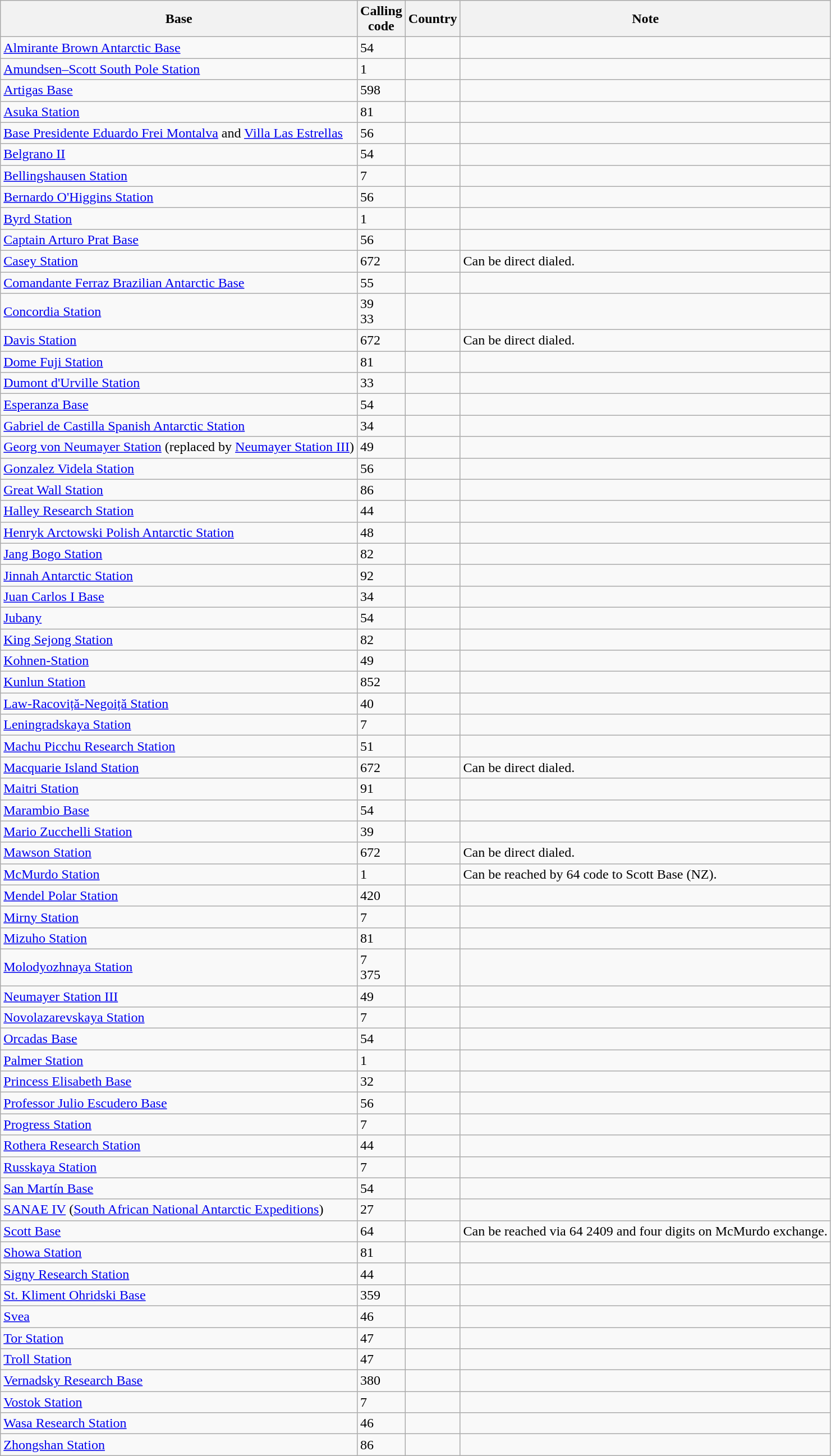<table class="sortable wikitable sticky-header col2right" >
<tr>
<th>Base</th>
<th>Calling<br>code</th>
<th>Country</th>
<th>Note</th>
</tr>
<tr>
<td><a href='#'>Almirante Brown Antarctic Base</a></td>
<td>54</td>
<td></td>
<td></td>
</tr>
<tr>
<td><a href='#'>Amundsen–Scott South Pole Station</a></td>
<td>1</td>
<td></td>
<td></td>
</tr>
<tr>
<td><a href='#'>Artigas Base</a></td>
<td>598</td>
<td></td>
<td></td>
</tr>
<tr>
<td><a href='#'>Asuka Station</a></td>
<td>81</td>
<td></td>
<td></td>
</tr>
<tr>
<td><a href='#'>Base Presidente Eduardo Frei Montalva</a> and <a href='#'>Villa Las Estrellas</a></td>
<td>56</td>
<td></td>
<td></td>
</tr>
<tr>
<td><a href='#'>Belgrano II</a></td>
<td>54</td>
<td></td>
<td></td>
</tr>
<tr>
<td><a href='#'>Bellingshausen Station</a></td>
<td>7</td>
<td></td>
<td></td>
</tr>
<tr>
<td><a href='#'>Bernardo O'Higgins Station</a></td>
<td>56</td>
<td></td>
<td></td>
</tr>
<tr>
<td><a href='#'>Byrd Station</a></td>
<td>1</td>
<td></td>
<td></td>
</tr>
<tr>
<td><a href='#'>Captain Arturo Prat Base</a></td>
<td>56</td>
<td></td>
<td></td>
</tr>
<tr>
<td><a href='#'>Casey Station</a></td>
<td>672</td>
<td></td>
<td>Can be direct dialed.</td>
</tr>
<tr>
<td><a href='#'>Comandante Ferraz Brazilian Antarctic Base</a></td>
<td>55</td>
<td></td>
<td></td>
</tr>
<tr>
<td><a href='#'>Concordia Station</a></td>
<td>39 <br> 33</td>
<td><br></td>
<td></td>
</tr>
<tr>
<td><a href='#'>Davis Station</a></td>
<td>672</td>
<td></td>
<td>Can be direct dialed.</td>
</tr>
<tr>
<td><a href='#'>Dome Fuji Station</a></td>
<td>81</td>
<td></td>
<td></td>
</tr>
<tr>
<td><a href='#'>Dumont d'Urville Station</a></td>
<td>33</td>
<td></td>
<td></td>
</tr>
<tr>
<td><a href='#'>Esperanza Base</a></td>
<td>54</td>
<td></td>
<td></td>
</tr>
<tr>
<td><a href='#'>Gabriel de Castilla Spanish Antarctic Station</a></td>
<td>34</td>
<td></td>
<td></td>
</tr>
<tr>
<td><a href='#'>Georg von Neumayer Station</a> (replaced by <a href='#'>Neumayer Station III</a>)</td>
<td>49</td>
<td></td>
<td></td>
</tr>
<tr>
<td><a href='#'>Gonzalez Videla Station</a></td>
<td>56</td>
<td></td>
<td></td>
</tr>
<tr>
<td><a href='#'>Great Wall Station</a></td>
<td>86</td>
<td></td>
<td></td>
</tr>
<tr>
<td><a href='#'>Halley Research Station</a></td>
<td>44</td>
<td></td>
<td></td>
</tr>
<tr>
<td><a href='#'>Henryk Arctowski Polish Antarctic Station</a></td>
<td>48</td>
<td></td>
<td></td>
</tr>
<tr>
<td><a href='#'>Jang Bogo Station</a></td>
<td>82</td>
<td></td>
<td></td>
</tr>
<tr>
<td><a href='#'>Jinnah Antarctic Station</a></td>
<td>92</td>
<td></td>
<td></td>
</tr>
<tr>
<td><a href='#'>Juan Carlos I Base</a></td>
<td>34</td>
<td></td>
<td></td>
</tr>
<tr>
<td><a href='#'>Jubany</a></td>
<td>54</td>
<td></td>
<td></td>
</tr>
<tr>
<td><a href='#'>King Sejong Station</a></td>
<td>82</td>
<td></td>
<td></td>
</tr>
<tr>
<td><a href='#'>Kohnen-Station</a></td>
<td>49</td>
<td></td>
<td></td>
</tr>
<tr>
<td><a href='#'>Kunlun Station</a></td>
<td>852</td>
<td></td>
<td></td>
</tr>
<tr>
<td><a href='#'>Law-Racoviță-Negoiță Station</a></td>
<td>40</td>
<td></td>
<td></td>
</tr>
<tr>
<td><a href='#'>Leningradskaya Station</a></td>
<td>7</td>
<td></td>
<td></td>
</tr>
<tr>
<td><a href='#'>Machu Picchu Research Station</a></td>
<td>51</td>
<td></td>
<td></td>
</tr>
<tr>
<td><a href='#'>Macquarie Island Station</a></td>
<td>672</td>
<td></td>
<td>Can be direct dialed.</td>
</tr>
<tr>
<td><a href='#'>Maitri Station</a></td>
<td>91</td>
<td></td>
<td></td>
</tr>
<tr>
<td><a href='#'>Marambio Base</a></td>
<td>54</td>
<td></td>
<td></td>
</tr>
<tr>
<td><a href='#'>Mario Zucchelli Station</a></td>
<td>39</td>
<td></td>
<td></td>
</tr>
<tr>
<td><a href='#'>Mawson Station</a></td>
<td>672</td>
<td></td>
<td>Can be direct dialed.</td>
</tr>
<tr>
<td><a href='#'>McMurdo Station</a></td>
<td>1</td>
<td></td>
<td>Can be reached by 64 code to Scott Base (NZ).</td>
</tr>
<tr>
<td><a href='#'>Mendel Polar Station</a></td>
<td>420</td>
<td></td>
<td></td>
</tr>
<tr>
<td><a href='#'>Mirny Station</a></td>
<td>7</td>
<td></td>
<td></td>
</tr>
<tr>
<td><a href='#'>Mizuho Station</a></td>
<td>81</td>
<td></td>
<td></td>
</tr>
<tr>
<td><a href='#'>Molodyozhnaya Station</a></td>
<td>7 <br> 375</td>
<td><br></td>
<td></td>
</tr>
<tr>
<td><a href='#'>Neumayer Station III</a></td>
<td>49</td>
<td></td>
<td></td>
</tr>
<tr>
<td><a href='#'>Novolazarevskaya Station</a></td>
<td>7</td>
<td></td>
<td></td>
</tr>
<tr>
<td><a href='#'>Orcadas Base</a></td>
<td>54</td>
<td></td>
<td></td>
</tr>
<tr>
<td><a href='#'>Palmer Station</a></td>
<td>1</td>
<td></td>
<td></td>
</tr>
<tr>
<td><a href='#'>Princess Elisabeth Base</a></td>
<td>32</td>
<td></td>
<td></td>
</tr>
<tr>
<td><a href='#'>Professor Julio Escudero Base</a></td>
<td>56</td>
<td></td>
<td></td>
</tr>
<tr>
<td><a href='#'>Progress Station</a></td>
<td>7</td>
<td></td>
<td></td>
</tr>
<tr>
<td><a href='#'>Rothera Research Station</a></td>
<td>44</td>
<td></td>
<td></td>
</tr>
<tr>
<td><a href='#'>Russkaya Station</a></td>
<td>7</td>
<td></td>
<td></td>
</tr>
<tr>
<td><a href='#'>San Martín Base</a></td>
<td>54</td>
<td></td>
<td></td>
</tr>
<tr>
<td><a href='#'>SANAE IV</a> (<a href='#'>South African National Antarctic Expeditions</a>)</td>
<td>27</td>
<td></td>
<td></td>
</tr>
<tr>
<td><a href='#'>Scott Base</a></td>
<td>64</td>
<td></td>
<td>Can be reached via 64 2409 and four digits on McMurdo exchange.</td>
</tr>
<tr>
<td><a href='#'>Showa Station</a></td>
<td>81</td>
<td></td>
<td></td>
</tr>
<tr>
<td><a href='#'>Signy Research Station</a></td>
<td>44</td>
<td></td>
<td></td>
</tr>
<tr>
<td><a href='#'>St. Kliment Ohridski Base</a></td>
<td>359</td>
<td></td>
<td></td>
</tr>
<tr>
<td><a href='#'>Svea</a></td>
<td>46</td>
<td></td>
<td></td>
</tr>
<tr>
<td><a href='#'>Tor Station</a></td>
<td>47</td>
<td></td>
<td></td>
</tr>
<tr>
<td><a href='#'>Troll Station</a></td>
<td>47</td>
<td></td>
<td></td>
</tr>
<tr>
<td><a href='#'>Vernadsky Research Base</a></td>
<td>380</td>
<td></td>
<td></td>
</tr>
<tr>
<td><a href='#'>Vostok Station</a></td>
<td>7</td>
<td></td>
<td></td>
</tr>
<tr>
<td><a href='#'>Wasa Research Station</a></td>
<td>46</td>
<td></td>
<td></td>
</tr>
<tr>
<td><a href='#'>Zhongshan Station</a></td>
<td>86</td>
<td></td>
<td></td>
</tr>
</table>
